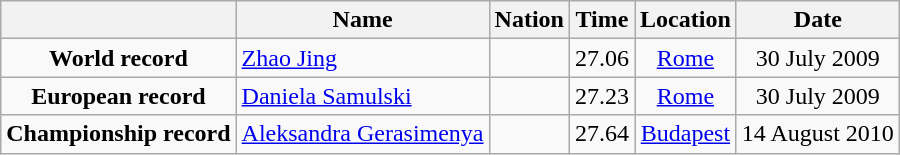<table class=wikitable style=text-align:center>
<tr>
<th></th>
<th>Name</th>
<th>Nation</th>
<th>Time</th>
<th>Location</th>
<th>Date</th>
</tr>
<tr>
<td><strong>World record</strong></td>
<td align=left><a href='#'>Zhao Jing</a></td>
<td align=left></td>
<td align=left>27.06</td>
<td><a href='#'>Rome</a></td>
<td>30 July 2009</td>
</tr>
<tr>
<td><strong>European record</strong></td>
<td align=left><a href='#'>Daniela Samulski</a></td>
<td align=left></td>
<td align=left>27.23</td>
<td><a href='#'>Rome</a></td>
<td>30 July 2009</td>
</tr>
<tr>
<td><strong>Championship record</strong></td>
<td align=left><a href='#'>Aleksandra Gerasimenya</a></td>
<td align=left></td>
<td align=left>27.64</td>
<td><a href='#'>Budapest</a></td>
<td>14 August 2010</td>
</tr>
</table>
